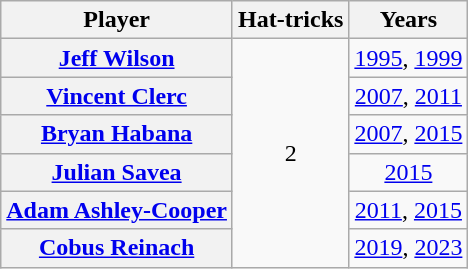<table class="wikitable plainrowheaders">
<tr>
<th scope="col">Player</th>
<th scope="col">Hat-tricks</th>
<th scope="col">Years</th>
</tr>
<tr>
<th scope="row"> <a href='#'>Jeff Wilson</a></th>
<td rowspan="6" align="center">2</td>
<td align="center"><a href='#'>1995</a>, <a href='#'>1999</a></td>
</tr>
<tr>
<th scope="row"> <a href='#'>Vincent Clerc</a></th>
<td align="center"><a href='#'>2007</a>, <a href='#'>2011</a></td>
</tr>
<tr>
<th scope="row"> <a href='#'>Bryan Habana</a></th>
<td align="center"><a href='#'>2007</a>, <a href='#'>2015</a></td>
</tr>
<tr>
<th scope="row"> <a href='#'>Julian Savea</a></th>
<td align="center"><a href='#'>2015</a></td>
</tr>
<tr>
<th scope="row"> <a href='#'>Adam Ashley-Cooper</a></th>
<td align="center"><a href='#'>2011</a>, <a href='#'>2015</a></td>
</tr>
<tr>
<th scope="row"> <a href='#'>Cobus Reinach</a></th>
<td align="center"><a href='#'>2019</a>, <a href='#'>2023</a></td>
</tr>
</table>
